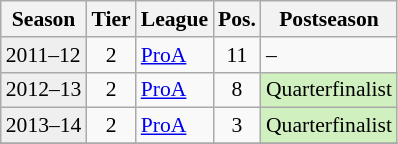<table class="wikitable" style="font-size:90%;">
<tr>
<th>Season</th>
<th>Tier</th>
<th>League</th>
<th>Pos.</th>
<th>Postseason</th>
</tr>
<tr>
<td style="background:#efefef;">2011–12</td>
<td align="center">2</td>
<td><a href='#'>ProA</a></td>
<td align="center">11</td>
<td>–</td>
</tr>
<tr>
<td style="background:#efefef;">2012–13</td>
<td align="center">2</td>
<td><a href='#'>ProA</a></td>
<td align="center">8</td>
<td bgcolor=D0F0C0>Quarterfinalist</td>
</tr>
<tr>
<td style="background:#efefef;">2013–14</td>
<td align="center">2</td>
<td><a href='#'>ProA</a></td>
<td align="center">3</td>
<td bgcolor=D0F0C0>Quarterfinalist</td>
</tr>
<tr>
</tr>
</table>
